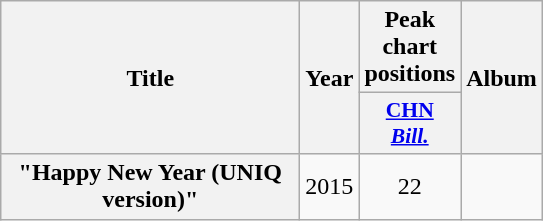<table class="wikitable plainrowheaders" style="text-align:center;">
<tr>
<th scope="col" rowspan="2" style="width:12em;">Title</th>
<th scope="col" rowspan="2">Year</th>
<th scope="col" colspan="1">Peak chart positions</th>
<th scope="col" rowspan="2">Album</th>
</tr>
<tr>
<th scope="col" style="width:3em;font-size:90%;"><a href='#'>CHN<br><em>Bill.</em></a><br></th>
</tr>
<tr>
<th scope="row">"Happy New Year (UNIQ version)"</th>
<td>2015</td>
<td>22</td>
<td></td>
</tr>
</table>
